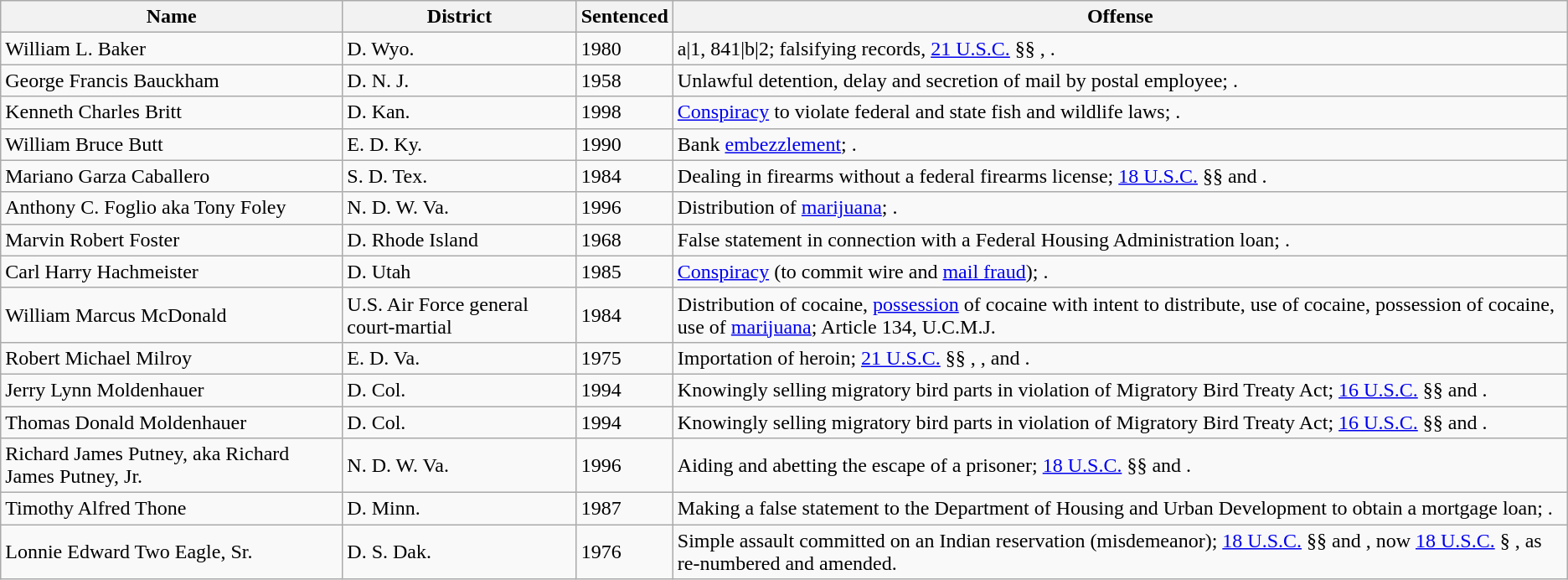<table class="wikitable">
<tr>
<th>Name</th>
<th>District</th>
<th>Sentenced</th>
<th>Offense</th>
</tr>
<tr>
<td>William L. Baker</td>
<td>D. Wyo.</td>
<td>1980</td>
<td Distribution of a controlled substance, >a|1, 841|b|2; falsifying records, <a href='#'>21 U.S.C.</a> §§ ,  .</td>
</tr>
<tr>
<td>George Francis Bauckham</td>
<td>D. N. J.</td>
<td>1958</td>
<td>Unlawful detention, delay and secretion of mail by postal employee; .</td>
</tr>
<tr>
<td>Kenneth Charles Britt</td>
<td>D. Kan.</td>
<td>1998</td>
<td><a href='#'>Conspiracy</a> to violate federal and state fish and wildlife laws; .</td>
</tr>
<tr>
<td>William Bruce Butt</td>
<td>E. D. Ky.</td>
<td>1990</td>
<td>Bank <a href='#'>embezzlement</a>; .</td>
</tr>
<tr>
<td>Mariano Garza Caballero</td>
<td>S. D. Tex.</td>
<td>1984</td>
<td>Dealing in firearms without a federal firearms license; <a href='#'>18 U.S.C.</a> §§  and .</td>
</tr>
<tr>
<td>Anthony C. Foglio aka Tony Foley</td>
<td>N. D. W. Va.</td>
<td>1996</td>
<td>Distribution of <a href='#'>marijuana</a>; .</td>
</tr>
<tr>
<td>Marvin Robert Foster</td>
<td>D. Rhode Island</td>
<td>1968</td>
<td>False statement in connection with a Federal Housing Administration loan; .</td>
</tr>
<tr>
<td>Carl Harry Hachmeister</td>
<td>D. Utah</td>
<td>1985</td>
<td><a href='#'>Conspiracy</a> (to commit wire and <a href='#'>mail fraud</a>); .</td>
</tr>
<tr>
<td>William Marcus McDonald</td>
<td>U.S. Air Force general court-martial</td>
<td>1984</td>
<td>Distribution of cocaine, <a href='#'>possession</a> of cocaine with intent to distribute, use of cocaine, possession of cocaine, use of <a href='#'>marijuana</a>; Article 134, U.C.M.J.</td>
</tr>
<tr>
<td>Robert Michael Milroy</td>
<td>E. D. Va.</td>
<td>1975</td>
<td>Importation of heroin; <a href='#'>21 U.S.C.</a> §§ , , and .</td>
</tr>
<tr>
<td>Jerry Lynn Moldenhauer</td>
<td>D. Col.</td>
<td>1994</td>
<td>Knowingly selling migratory bird parts in violation of Migratory Bird Treaty Act; <a href='#'>16 U.S.C.</a> §§  and .</td>
</tr>
<tr>
<td>Thomas Donald Moldenhauer</td>
<td>D. Col.</td>
<td>1994</td>
<td>Knowingly selling migratory bird parts in violation of Migratory Bird Treaty Act; <a href='#'>16 U.S.C.</a> §§  and .</td>
</tr>
<tr>
<td>Richard James Putney, aka Richard James Putney, Jr.</td>
<td>N. D. W. Va.</td>
<td>1996</td>
<td>Aiding and abetting the escape of a prisoner; <a href='#'>18 U.S.C.</a> §§  and .</td>
</tr>
<tr>
<td>Timothy Alfred Thone</td>
<td>D. Minn.</td>
<td>1987</td>
<td>Making a false statement to the Department of Housing and Urban Development to obtain a mortgage loan; .</td>
</tr>
<tr>
<td>Lonnie Edward Two Eagle, Sr.</td>
<td>D. S. Dak.</td>
<td>1976</td>
<td>Simple assault committed on an Indian reservation (misdemeanor); <a href='#'>18 U.S.C.</a> §§  and , now <a href='#'>18 U.S.C.</a> § , as re-numbered and amended.</td>
</tr>
</table>
